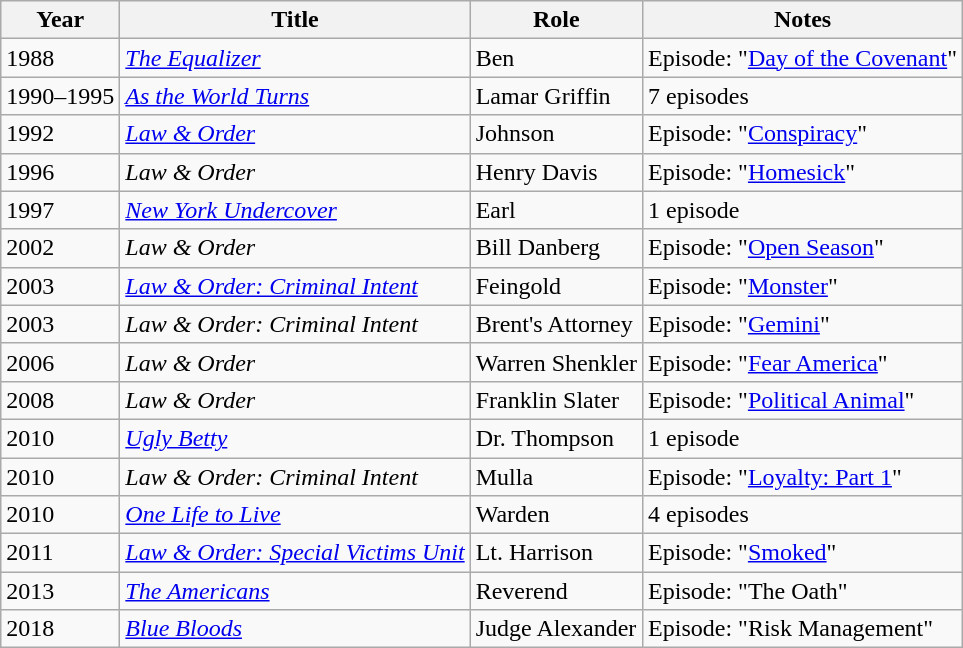<table class="wikitable sortable">
<tr>
<th>Year</th>
<th>Title</th>
<th>Role</th>
<th>Notes</th>
</tr>
<tr>
<td>1988</td>
<td><em><a href='#'>The Equalizer</a></em></td>
<td>Ben</td>
<td>Episode: "<a href='#'>Day of the Covenant</a>"</td>
</tr>
<tr>
<td>1990–1995</td>
<td><em><a href='#'>As the World Turns</a></em></td>
<td>Lamar Griffin</td>
<td>7 episodes</td>
</tr>
<tr>
<td>1992</td>
<td><em><a href='#'>Law & Order</a></em></td>
<td>Johnson</td>
<td>Episode: "<a href='#'>Conspiracy</a>"</td>
</tr>
<tr>
<td>1996</td>
<td><em>Law & Order</em></td>
<td>Henry Davis</td>
<td>Episode: "<a href='#'>Homesick</a>"</td>
</tr>
<tr>
<td>1997</td>
<td><em><a href='#'>New York Undercover</a></em></td>
<td>Earl</td>
<td>1 episode</td>
</tr>
<tr>
<td>2002</td>
<td><em>Law & Order</em></td>
<td>Bill Danberg</td>
<td>Episode: "<a href='#'>Open Season</a>"</td>
</tr>
<tr>
<td>2003</td>
<td><em><a href='#'>Law & Order: Criminal Intent</a></em></td>
<td>Feingold</td>
<td>Episode: "<a href='#'>Monster</a>"</td>
</tr>
<tr>
<td>2003</td>
<td><em>Law & Order: Criminal Intent</em></td>
<td>Brent's Attorney</td>
<td>Episode: "<a href='#'>Gemini</a>"</td>
</tr>
<tr>
<td>2006</td>
<td><em>Law & Order</em></td>
<td>Warren Shenkler</td>
<td>Episode: "<a href='#'>Fear America</a>"</td>
</tr>
<tr>
<td>2008</td>
<td><em>Law & Order</em></td>
<td>Franklin Slater</td>
<td>Episode: "<a href='#'>Political Animal</a>"</td>
</tr>
<tr>
<td>2010</td>
<td><em><a href='#'>Ugly Betty</a></em></td>
<td>Dr. Thompson</td>
<td>1 episode</td>
</tr>
<tr>
<td>2010</td>
<td><em>Law & Order: Criminal Intent</em></td>
<td>Mulla</td>
<td>Episode: "<a href='#'>Loyalty: Part 1</a>"</td>
</tr>
<tr>
<td>2010</td>
<td><em><a href='#'>One Life to Live</a></em></td>
<td>Warden</td>
<td>4 episodes</td>
</tr>
<tr>
<td>2011</td>
<td><em><a href='#'>Law & Order: Special Victims Unit</a></em></td>
<td>Lt. Harrison</td>
<td>Episode: "<a href='#'>Smoked</a>"</td>
</tr>
<tr>
<td>2013</td>
<td><em><a href='#'>The Americans</a></em></td>
<td>Reverend</td>
<td>Episode: "The Oath"</td>
</tr>
<tr>
<td>2018</td>
<td><em><a href='#'>Blue Bloods</a></em></td>
<td>Judge Alexander</td>
<td>Episode: "Risk Management"</td>
</tr>
</table>
